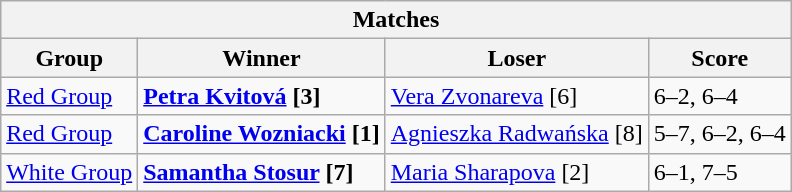<table class="wikitable collapsible uncollapsed" style="margin:1em auto;">
<tr>
<th colspan=4>Matches</th>
</tr>
<tr>
<th>Group</th>
<th>Winner</th>
<th>Loser</th>
<th>Score</th>
</tr>
<tr align=left>
<td><a href='#'>Red Group</a></td>
<td><strong> <a href='#'>Petra Kvitová</a> [3]</strong></td>
<td> <a href='#'>Vera Zvonareva</a> [6]</td>
<td>6–2, 6–4</td>
</tr>
<tr align=left>
<td><a href='#'>Red Group</a></td>
<td><strong> <a href='#'>Caroline Wozniacki</a> [1]</strong></td>
<td> <a href='#'>Agnieszka Radwańska</a> [8]</td>
<td>5–7, 6–2, 6–4</td>
</tr>
<tr align=left>
<td><a href='#'>White Group</a></td>
<td><strong> <a href='#'>Samantha Stosur</a> [7]</strong></td>
<td> <a href='#'>Maria Sharapova</a> [2]</td>
<td>6–1, 7–5</td>
</tr>
</table>
